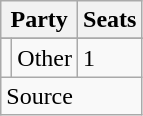<table class=wikitable>
<tr>
<th colspan=2>Party</th>
<th>Seats</th>
</tr>
<tr>
</tr>
<tr>
</tr>
<tr>
</tr>
<tr>
<td></td>
<td>Other</td>
<td>1</td>
</tr>
<tr>
<td colspan=9>Source</td>
</tr>
</table>
